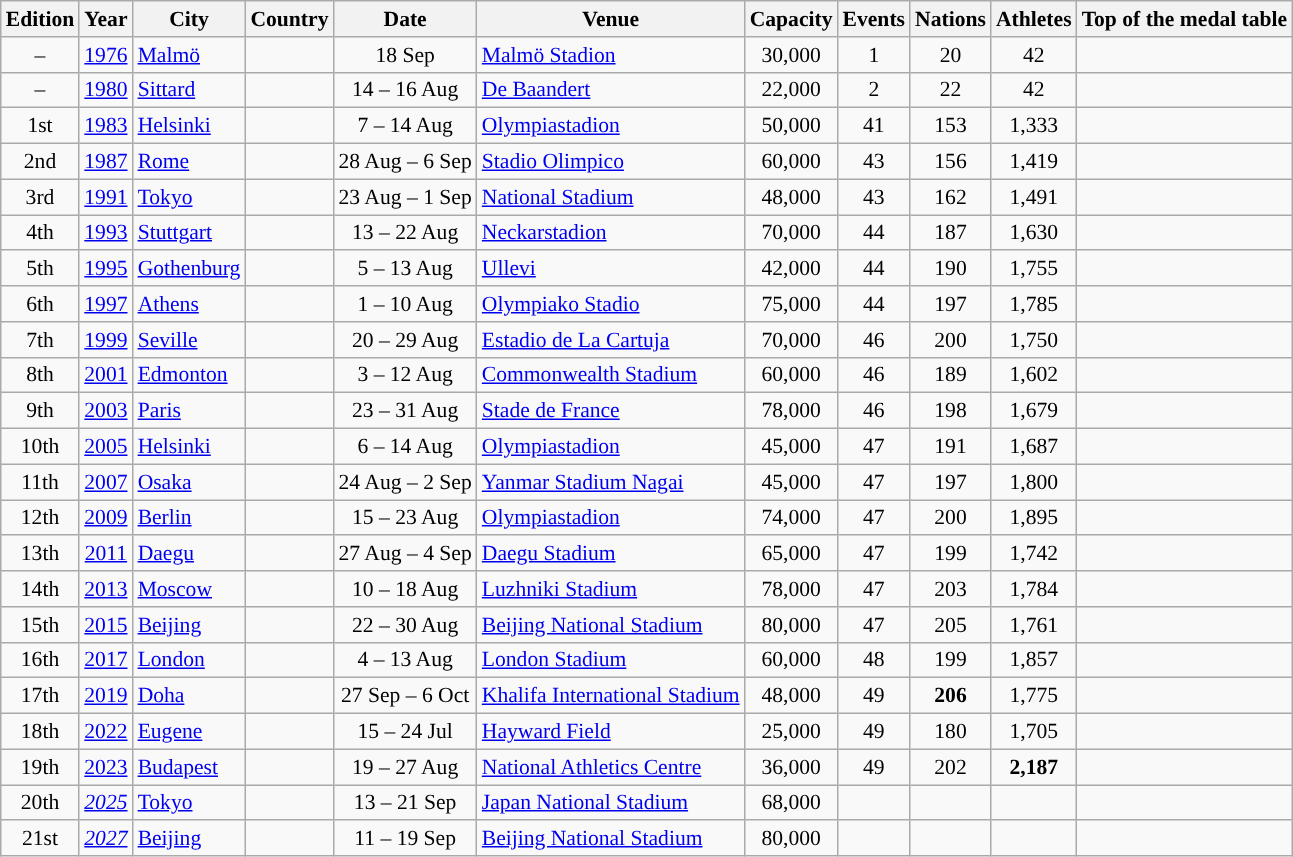<table class="wikitable sortable" style="text-align:center; font-size:90%;">
<tr>
<th>Edition</th>
<th>Year</th>
<th>City</th>
<th>Country</th>
<th>Date</th>
<th>Venue</th>
<th>Capacity</th>
<th>Events</th>
<th>Nations</th>
<th>Athletes</th>
<th>Top of the medal table</th>
</tr>
<tr>
<td>–</td>
<td><a href='#'>1976</a></td>
<td align=left><a href='#'>Malmö</a></td>
<td align=left></td>
<td>18 Sep</td>
<td align=left><a href='#'>Malmö Stadion</a></td>
<td>30,000</td>
<td>1</td>
<td>20</td>
<td>42</td>
<td align=left></td>
</tr>
<tr>
<td>–</td>
<td><a href='#'>1980</a></td>
<td align=left><a href='#'>Sittard</a></td>
<td align=left></td>
<td>14 – 16 Aug</td>
<td align=left><a href='#'>De Baandert</a></td>
<td>22,000</td>
<td>2</td>
<td>22</td>
<td>42</td>
<td align=left></td>
</tr>
<tr>
<td>1st</td>
<td><a href='#'>1983</a></td>
<td align=left><a href='#'>Helsinki</a></td>
<td align=left></td>
<td>7 – 14 Aug</td>
<td align=left><a href='#'>Olympiastadion</a></td>
<td>50,000</td>
<td>41</td>
<td>153</td>
<td>1,333</td>
<td align=left></td>
</tr>
<tr>
<td>2nd</td>
<td><a href='#'>1987</a></td>
<td align=left><a href='#'>Rome</a></td>
<td align=left></td>
<td>28 Aug – 6 Sep</td>
<td align=left><a href='#'>Stadio Olimpico</a></td>
<td>60,000</td>
<td>43</td>
<td>156</td>
<td>1,419</td>
<td align=left></td>
</tr>
<tr>
<td>3rd</td>
<td><a href='#'>1991</a></td>
<td align=left><a href='#'>Tokyo</a></td>
<td align=left></td>
<td>23 Aug – 1 Sep</td>
<td align=left><a href='#'>National Stadium</a></td>
<td>48,000</td>
<td>43</td>
<td>162</td>
<td>1,491</td>
<td align=left></td>
</tr>
<tr>
<td>4th</td>
<td><a href='#'>1993</a></td>
<td align=left><a href='#'>Stuttgart</a></td>
<td align=left></td>
<td>13 – 22 Aug</td>
<td align=left><a href='#'>Neckarstadion</a></td>
<td>70,000</td>
<td>44</td>
<td>187</td>
<td>1,630</td>
<td align=left></td>
</tr>
<tr>
<td>5th</td>
<td><a href='#'>1995</a></td>
<td align=left><a href='#'>Gothenburg</a></td>
<td align=left></td>
<td>5 – 13 Aug</td>
<td align=left><a href='#'>Ullevi</a></td>
<td>42,000</td>
<td>44</td>
<td>190</td>
<td>1,755</td>
<td align=left></td>
</tr>
<tr>
<td>6th</td>
<td><a href='#'>1997</a></td>
<td align=left><a href='#'>Athens</a></td>
<td align=left></td>
<td>1 – 10 Aug</td>
<td align=left><a href='#'>Olympiako Stadio</a></td>
<td>75,000</td>
<td>44</td>
<td>197</td>
<td>1,785</td>
<td align=left></td>
</tr>
<tr>
<td>7th</td>
<td><a href='#'>1999</a></td>
<td align=left><a href='#'>Seville</a></td>
<td align=left></td>
<td>20 – 29 Aug</td>
<td align=left><a href='#'>Estadio de La Cartuja</a></td>
<td>70,000</td>
<td>46</td>
<td>200</td>
<td>1,750</td>
<td align=left></td>
</tr>
<tr>
<td>8th</td>
<td><a href='#'>2001</a></td>
<td align=left><a href='#'>Edmonton</a></td>
<td align=left></td>
<td>3 – 12 Aug</td>
<td align=left><a href='#'>Commonwealth Stadium</a></td>
<td>60,000</td>
<td>46</td>
<td>189</td>
<td>1,602</td>
<td align=left></td>
</tr>
<tr>
<td>9th</td>
<td><a href='#'>2003</a></td>
<td align=left><a href='#'>Paris</a></td>
<td align=left></td>
<td>23 – 31 Aug</td>
<td align=left><a href='#'>Stade de France</a></td>
<td>78,000</td>
<td>46</td>
<td>198</td>
<td>1,679</td>
<td align=left></td>
</tr>
<tr>
<td>10th</td>
<td><a href='#'>2005</a></td>
<td align=left><a href='#'>Helsinki</a></td>
<td align=left></td>
<td>6 – 14 Aug</td>
<td align=left><a href='#'>Olympiastadion</a></td>
<td>45,000</td>
<td>47</td>
<td>191</td>
<td>1,687</td>
<td align=left></td>
</tr>
<tr>
<td>11th</td>
<td><a href='#'>2007</a></td>
<td align=left><a href='#'>Osaka</a></td>
<td align=left></td>
<td>24 Aug – 2 Sep</td>
<td align=left><a href='#'>Yanmar Stadium Nagai</a></td>
<td>45,000</td>
<td>47</td>
<td>197</td>
<td>1,800</td>
<td align=left></td>
</tr>
<tr>
<td>12th</td>
<td><a href='#'>2009</a></td>
<td align=left><a href='#'>Berlin</a></td>
<td align=left></td>
<td>15 – 23 Aug</td>
<td align=left><a href='#'>Olympiastadion</a></td>
<td>74,000</td>
<td>47</td>
<td>200</td>
<td>1,895</td>
<td align=left></td>
</tr>
<tr>
<td>13th</td>
<td><a href='#'>2011</a></td>
<td align=left><a href='#'>Daegu</a></td>
<td align=left></td>
<td>27 Aug – 4 Sep</td>
<td align=left><a href='#'>Daegu Stadium</a></td>
<td>65,000</td>
<td>47</td>
<td>199</td>
<td>1,742</td>
<td align=left></td>
</tr>
<tr>
<td>14th</td>
<td><a href='#'>2013</a></td>
<td align=left><a href='#'>Moscow</a></td>
<td align=left></td>
<td>10 – 18 Aug</td>
<td align=left><a href='#'>Luzhniki Stadium</a></td>
<td>78,000</td>
<td>47</td>
<td>203</td>
<td>1,784</td>
<td align=left></td>
</tr>
<tr>
<td>15th</td>
<td><a href='#'>2015</a></td>
<td align=left><a href='#'>Beijing</a></td>
<td align=left></td>
<td>22 – 30 Aug</td>
<td align=left><a href='#'>Beijing National Stadium</a></td>
<td>80,000</td>
<td>47</td>
<td>205</td>
<td>1,761</td>
<td align=left></td>
</tr>
<tr>
<td>16th</td>
<td><a href='#'>2017</a></td>
<td align=left><a href='#'>London</a></td>
<td align=left></td>
<td>4 – 13 Aug</td>
<td align=left><a href='#'>London Stadium</a></td>
<td>60,000</td>
<td>48</td>
<td>199</td>
<td>1,857</td>
<td align=left></td>
</tr>
<tr>
<td>17th</td>
<td><a href='#'>2019</a></td>
<td align=left><a href='#'>Doha</a></td>
<td align=left></td>
<td>27 Sep – 6 Oct</td>
<td align=left><a href='#'>Khalifa International Stadium</a></td>
<td>48,000</td>
<td>49</td>
<td><strong>206</strong></td>
<td>1,775</td>
<td align=left></td>
</tr>
<tr>
<td>18th</td>
<td><a href='#'>2022</a></td>
<td align=left><a href='#'>Eugene</a></td>
<td align=left></td>
<td>15 – 24 Jul</td>
<td align=left><a href='#'>Hayward Field</a></td>
<td>25,000</td>
<td>49</td>
<td>180</td>
<td>1,705</td>
<td align=left></td>
</tr>
<tr>
<td>19th</td>
<td><a href='#'>2023</a></td>
<td align=left><a href='#'>Budapest</a></td>
<td align=left></td>
<td>19 – 27 Aug</td>
<td align=left><a href='#'>National Athletics Centre</a></td>
<td>36,000</td>
<td>49</td>
<td>202</td>
<td><strong>2,187</strong></td>
<td align=left></td>
</tr>
<tr>
<td>20th</td>
<td><em><a href='#'>2025</a></em></td>
<td align=left><a href='#'>Tokyo</a></td>
<td align=left></td>
<td>13 – 21 Sep</td>
<td align=left><a href='#'>Japan National Stadium</a></td>
<td>68,000</td>
<td></td>
<td></td>
<td></td>
<td></td>
</tr>
<tr>
<td>21st</td>
<td><em><a href='#'>2027</a></em></td>
<td align=left><a href='#'>Beijing</a></td>
<td align=left></td>
<td>11 – 19 Sep</td>
<td align=left><a href='#'>Beijing National Stadium</a></td>
<td>80,000</td>
<td></td>
<td></td>
<td></td>
<td></td>
</tr>
</table>
